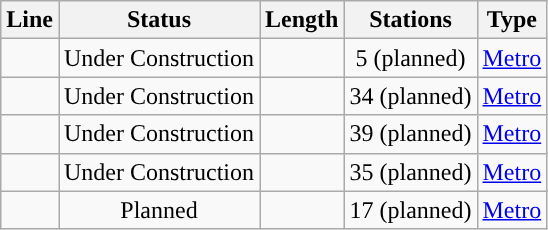<table class="wikitable">
<tr>
<th>Line</th>
<th>Status</th>
<th>Length</th>
<th>Stations</th>
<th>Type</th>
</tr>
<tr>
<td style="text-align:center; color:#FFFFFF; background-color:#"><strong><a href='#'></a></strong></td>
<td style="text-align:center">Under Construction</td>
<td></td>
<td style="text-align:center">5 (planned)</td>
<td><a href='#'>Metro</a></td>
</tr>
<tr>
<td style="text-align:center; color:#FFFFFF; background-color:#"><strong><a href='#'></a></strong></td>
<td style="text-align:center">Under Construction</td>
<td></td>
<td style="text-align:center">34 (planned)</td>
<td><a href='#'>Metro</a></td>
</tr>
<tr>
<td style="text-align:center; color:#FFFFFF; background-color:#"><strong><a href='#'></a></strong></td>
<td style="text-align:center">Under Construction</td>
<td></td>
<td style="text-align:center">39 (planned)</td>
<td><a href='#'>Metro</a></td>
</tr>
<tr>
<td style="text-align:center; color:#FFFFFF; background-color:#"><strong><a href='#'></a></strong></td>
<td style="text-align:center">Under Construction</td>
<td></td>
<td style="text-align:center">35 (planned)</td>
<td><a href='#'>Metro</a></td>
</tr>
<tr>
<td style="text-align:center; color:#FFFFFF; background-color:#"><strong><a href='#'></a></strong></td>
<td style="text-align:center">Planned</td>
<td></td>
<td style="text-align:center">17 (planned)</td>
<td><a href='#'>Metro</a></td>
</tr>
</table>
